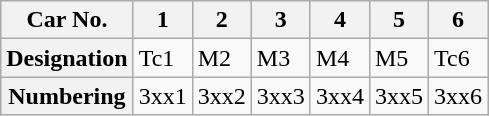<table class="wikitable">
<tr>
<th>Car No.</th>
<th>1</th>
<th>2</th>
<th>3</th>
<th>4</th>
<th>5</th>
<th>6</th>
</tr>
<tr>
<th>Designation</th>
<td>Tc1</td>
<td>M2</td>
<td>M3</td>
<td>M4</td>
<td>M5</td>
<td>Tc6</td>
</tr>
<tr>
<th>Numbering</th>
<td>3xx1</td>
<td>3xx2</td>
<td>3xx3</td>
<td>3xx4</td>
<td>3xx5</td>
<td>3xx6</td>
</tr>
</table>
